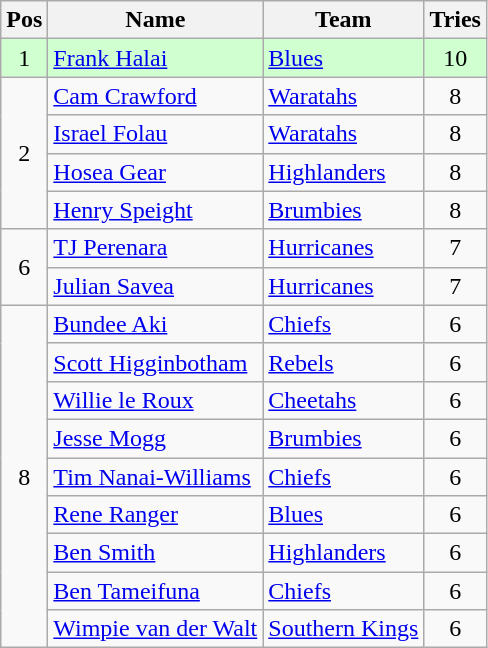<table class="wikitable">
<tr>
<th>Pos</th>
<th>Name</th>
<th>Team</th>
<th>Tries</th>
</tr>
<tr style="background:#d0ffd0">
<td style="text-align:center">1</td>
<td><a href='#'>Frank Halai</a></td>
<td><a href='#'>Blues</a></td>
<td style="text-align:center">10</td>
</tr>
<tr>
<td rowspan="4" style="text-align:center">2</td>
<td><a href='#'>Cam Crawford</a></td>
<td><a href='#'>Waratahs</a></td>
<td style="text-align:center">8</td>
</tr>
<tr>
<td><a href='#'>Israel Folau</a></td>
<td><a href='#'>Waratahs</a></td>
<td style="text-align:center">8</td>
</tr>
<tr>
<td><a href='#'>Hosea Gear</a></td>
<td><a href='#'>Highlanders</a></td>
<td style="text-align:center">8</td>
</tr>
<tr>
<td><a href='#'>Henry Speight</a></td>
<td><a href='#'>Brumbies</a></td>
<td style="text-align:center">8</td>
</tr>
<tr>
<td rowspan="2" style="text-align:center">6</td>
<td><a href='#'>TJ Perenara</a></td>
<td><a href='#'>Hurricanes</a></td>
<td style="text-align:center">7</td>
</tr>
<tr>
<td><a href='#'>Julian Savea</a></td>
<td><a href='#'>Hurricanes</a></td>
<td style="text-align:center">7</td>
</tr>
<tr>
<td rowspan="9" style="text-align:center">8</td>
<td><a href='#'>Bundee Aki</a></td>
<td><a href='#'>Chiefs</a></td>
<td style="text-align:center">6</td>
</tr>
<tr>
<td><a href='#'>Scott Higginbotham</a></td>
<td><a href='#'>Rebels</a></td>
<td style="text-align:center">6</td>
</tr>
<tr>
<td><a href='#'>Willie le Roux</a></td>
<td><a href='#'>Cheetahs</a></td>
<td style="text-align:center">6</td>
</tr>
<tr>
<td><a href='#'>Jesse Mogg</a></td>
<td><a href='#'>Brumbies</a></td>
<td style="text-align:center">6</td>
</tr>
<tr>
<td><a href='#'>Tim Nanai-Williams</a></td>
<td><a href='#'>Chiefs</a></td>
<td style="text-align:center">6</td>
</tr>
<tr>
<td><a href='#'>Rene Ranger</a></td>
<td><a href='#'>Blues</a></td>
<td style="text-align:center">6</td>
</tr>
<tr>
<td><a href='#'>Ben Smith</a></td>
<td><a href='#'>Highlanders</a></td>
<td style="text-align:center">6</td>
</tr>
<tr>
<td><a href='#'>Ben Tameifuna</a></td>
<td><a href='#'>Chiefs</a></td>
<td style="text-align:center">6</td>
</tr>
<tr>
<td><a href='#'>Wimpie van der Walt</a></td>
<td><a href='#'>Southern Kings</a></td>
<td style="text-align:center">6</td>
</tr>
</table>
